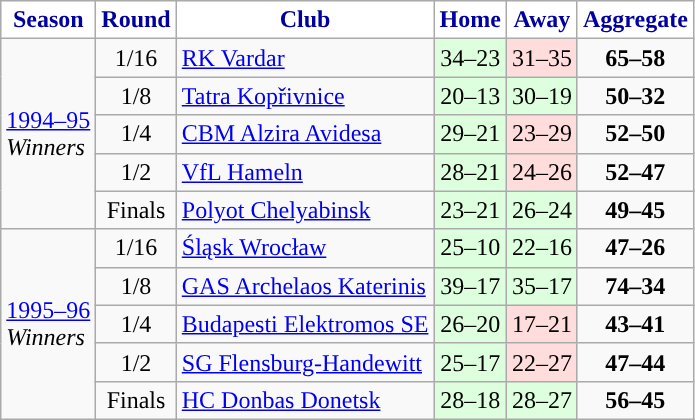<table class="wikitable">
<tr>
<th style="color:#0000A0; background:#FFFFFF">Season</th>
<th style="color:#0000A0; background:#FFFFFF">Round</th>
<th style="color:#0000A0; background:#FFFFFF">Club</th>
<th style="color:#0000A0; background:#FFFFFF">Home</th>
<th style="color:#0000A0; background:#FFFFFF">Away</th>
<th style="color:#0000A0; background:#FFFFFF">Aggregate</th>
</tr>
<tr>
<td rowspan=5><a href='#'>1994–95</a><br> <em>Winners</em></td>
<td align=center>1/16</td>
<td> <a href='#'>RK Vardar</a></td>
<td style="text-align:center; background:#dfd;">34–23</td>
<td style="text-align:center; background:#fdd;">31–35</td>
<td style="text-align:center;"><strong>65–58</strong></td>
</tr>
<tr>
<td align=center>1/8</td>
<td> <a href='#'>Tatra Kopřivnice</a></td>
<td style="text-align:center; background:#dfd;">20–13</td>
<td style="text-align:center; background:#dfd;">30–19</td>
<td style="text-align:center;"><strong>50–32</strong></td>
</tr>
<tr>
<td align=center>1/4</td>
<td> <a href='#'>CBM Alzira Avidesa</a></td>
<td style="text-align:center; background:#dfd;">29–21</td>
<td style="text-align:center; background:#fdd;">23–29</td>
<td style="text-align:center;"><strong>52–50</strong></td>
</tr>
<tr>
<td align=center>1/2</td>
<td> <a href='#'>VfL Hameln</a></td>
<td style="text-align:center; background:#dfd;">28–21</td>
<td style="text-align:center; background:#fdd;">24–26</td>
<td style="text-align:center;"><strong>52–47</strong></td>
</tr>
<tr>
<td align=center>Finals</td>
<td> <a href='#'>Polyot Chelyabinsk</a></td>
<td style="text-align:center; background:#dfd;">23–21</td>
<td style="text-align:center; background:#dfd;">26–24</td>
<td style="text-align:center;"><strong>49–45</strong></td>
</tr>
<tr>
<td rowspan=5><a href='#'>1995–96</a><br> <em>Winners</em></td>
<td align=center>1/16</td>
<td> <a href='#'>Śląsk Wrocław</a></td>
<td style="text-align:center; background:#dfd;">25–10</td>
<td style="text-align:center; background:#dfd;">22–16</td>
<td style="text-align:center;"><strong>47–26</strong></td>
</tr>
<tr>
<td align=center>1/8</td>
<td> <a href='#'>GAS Archelaos Katerinis</a></td>
<td style="text-align:center; background:#dfd;">39–17</td>
<td style="text-align:center; background:#dfd;">35–17</td>
<td style="text-align:center;"><strong>74–34</strong></td>
</tr>
<tr>
<td align=center>1/4</td>
<td> <a href='#'>Budapesti Elektromos SE</a></td>
<td style="text-align:center; background:#dfd;">26–20</td>
<td style="text-align:center; background:#fdd;">17–21</td>
<td style="text-align:center;"><strong>43–41</strong></td>
</tr>
<tr>
<td align=center>1/2</td>
<td> <a href='#'>SG Flensburg-Handewitt</a></td>
<td style="text-align:center; background:#dfd;">25–17</td>
<td style="text-align:center; background:#fdd;">22–27</td>
<td style="text-align:center;"><strong>47–44</strong></td>
</tr>
<tr>
<td align=center>Finals</td>
<td> <a href='#'>HC Donbas Donetsk</a></td>
<td style="text-align:center; background:#dfd;">28–18</td>
<td style="text-align:center; background:#dfd;">28–27</td>
<td style="text-align:center;"><strong>56–45</strong></td>
</tr>
</table>
